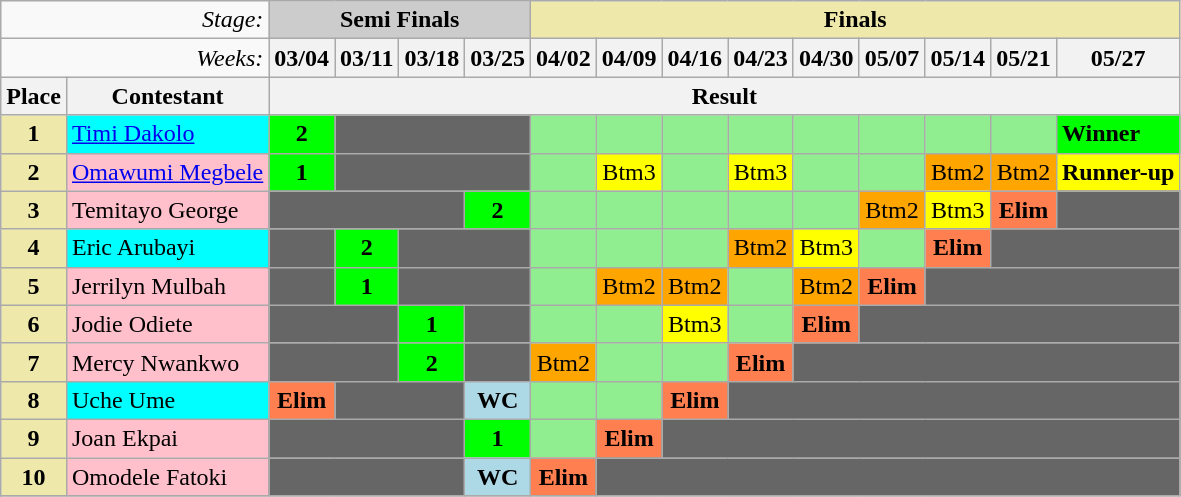<table class="wikitable" align="center">
<tr>
<td colspan=2 align="right"><em>Stage:</em></td>
<td colspan=4 bgcolor="CCCCCC" align="Center"><strong>Semi Finals</strong></td>
<td colspan=15 bgcolor="palegoldenrod" align="Center"><strong>Finals</strong></td>
</tr>
<tr>
<td colspan=2 align="right"><em>Weeks:</em></td>
<th>03/04</th>
<th>03/11</th>
<th>03/18</th>
<th>03/25</th>
<th>04/02</th>
<th>04/09</th>
<th>04/16</th>
<th>04/23</th>
<th>04/30</th>
<th>05/07</th>
<th>05/14</th>
<th>05/21</th>
<th>05/27</th>
</tr>
<tr>
<th>Place</th>
<th>Contestant</th>
<th colspan=17 align="center">Result</th>
</tr>
<tr>
<td align="center" bgcolor="palegoldenrod"><strong>1</strong></td>
<td bgcolor="cyan"><a href='#'>Timi Dakolo</a></td>
<td style="background:lime" align="center"><strong>2</strong></td>
<td bgcolor="666666" colspan=3></td>
<td style="background: lightgreen"></td>
<td style="background: lightgreen"></td>
<td style="background: lightgreen"></td>
<td style="background: lightgreen"></td>
<td style="background: lightgreen"></td>
<td style="background: lightgreen"></td>
<td style="background: lightgreen"></td>
<td style="background: lightgreen"></td>
<td style="background: Lime"><strong>Winner</strong></td>
</tr>
<tr>
<td align="center" bgcolor="palegoldenrod"><strong>2</strong></td>
<td bgcolor="pink"><a href='#'>Omawumi Megbele</a></td>
<td style="background:lime" align="center"><strong>1</strong></td>
<td colspan=3 bgcolor="666666"></td>
<td style="background: lightgreen"></td>
<td style="background: yellow" align="center">Btm3</td>
<td style="background: lightgreen"></td>
<td style="background: yellow" align="center">Btm3</td>
<td style="background: lightgreen"></td>
<td style="background: lightgreen"></td>
<td style="background: orange" align="center">Btm2</td>
<td style="background: orange" align="center">Btm2</td>
<td style="background: yellow"><strong>Runner-up</strong></td>
</tr>
<tr>
<td align="center" bgcolor="palegoldenrod"><strong>3</strong></td>
<td bgcolor="pink">Temitayo George</td>
<td colspan=3 bgcolor="666666"></td>
<td style="background:lime" align="center"><strong>2</strong></td>
<td style="background: lightgreen"></td>
<td style="background: lightgreen"></td>
<td style="background: lightgreen"></td>
<td style="background: lightgreen"></td>
<td style="background: lightgreen"></td>
<td style="background: orange" align="center">Btm2</td>
<td style="background: yellow" align="center">Btm3</td>
<td style="background: coral" align="center"><strong>Elim</strong></td>
<td bgcolor="666666"></td>
</tr>
<tr>
<td align="center" bgcolor="palegoldenrod"><strong>4</strong></td>
<td bgcolor="cyan">Eric Arubayi</td>
<td bgcolor="666666"></td>
<td style="background:lime" align="center"><strong>2</strong></td>
<td colspan=2 bgcolor="666666"></td>
<td style="background: lightgreen"></td>
<td style="background: lightgreen"></td>
<td style="background: lightgreen"></td>
<td style="background: orange" align="center">Btm2</td>
<td style="background: yellow" align="center">Btm3</td>
<td style="background: lightgreen"></td>
<td style="background: coral" align="center"><strong>Elim</strong></td>
<td colspan=2 bgcolor="666666"></td>
</tr>
<tr>
<td align="center" bgcolor="palegoldenrod"><strong>5</strong></td>
<td bgcolor="pink">Jerrilyn Mulbah</td>
<td bgcolor="666666"></td>
<td style="background:lime" align="center"><strong>1</strong></td>
<td colspan=2 bgcolor="666666"></td>
<td style="background: lightgreen"></td>
<td style="background: orange" align="center">Btm2</td>
<td style="background: orange" align="center">Btm2</td>
<td style="background: lightgreen"></td>
<td style="background: orange" align="center">Btm2</td>
<td style="background: coral" align="center"><strong>Elim</strong></td>
<td colspan=3 bgcolor="666666"></td>
</tr>
<tr>
<td align="center" bgcolor="palegoldenrod"><strong>6</strong></td>
<td bgcolor="pink">Jodie Odiete</td>
<td colspan=2 bgcolor="666666"></td>
<td style="background:lime" align="center"><strong>1</strong></td>
<td bgcolor="666666"></td>
<td style="background: lightgreen"></td>
<td style="background: lightgreen"></td>
<td style="background: yellow" align="center">Btm3</td>
<td style="background: lightgreen"></td>
<td style="background: coral" align="center"><strong>Elim</strong></td>
<td colspan=4 bgcolor="666666"></td>
</tr>
<tr>
<td align="center" bgcolor="palegoldenrod"><strong>7</strong></td>
<td bgcolor="pink">Mercy Nwankwo</td>
<td colspan=2 bgcolor="666666"></td>
<td style="background:lime" align="center"><strong>2</strong></td>
<td bgcolor="666666"></td>
<td style="background: orange" align="center">Btm2</td>
<td style="background: lightgreen"></td>
<td style="background: lightgreen"></td>
<td style="background: coral" align="center"><strong>Elim</strong></td>
<td colspan=6 bgcolor="666666"></td>
</tr>
<tr>
<td align="center" bgcolor="palegoldenrod"><strong>8</strong></td>
<td bgcolor="cyan">Uche Ume</td>
<td style="background: coral" align="center"><strong>Elim</strong></td>
<td colspan=2 bgcolor="666666"></td>
<td style="background: lightblue" align="center"><strong>WC</strong></td>
<td style="background: lightgreen"></td>
<td style="background: lightgreen"></td>
<td style="background: coral" align="center"><strong>Elim</strong></td>
<td colspan=8 bgcolor="666666"></td>
</tr>
<tr>
<td align="center" bgcolor="palegoldenrod"><strong>9</strong></td>
<td bgcolor="pink">Joan Ekpai</td>
<td colspan=3 bgcolor="666666"></td>
<td style="background:lime" align="center"><strong>1</strong></td>
<td style="background: lightgreen"></td>
<td style="background: coral" align="center"><strong>Elim</strong></td>
<td colspan=7 bgcolor="666666"></td>
</tr>
<tr>
<td align="center" bgcolor="palegoldenrod"><strong>10</strong></td>
<td bgcolor="pink">Omodele Fatoki</td>
<td colspan=3 bgcolor="666666"></td>
<td style="background: lightblue" align="center"><strong>WC</strong></td>
<td style="background: coral" align="center"><strong>Elim</strong></td>
<td colspan=9 bgcolor="666666"></td>
</tr>
<tr>
</tr>
</table>
